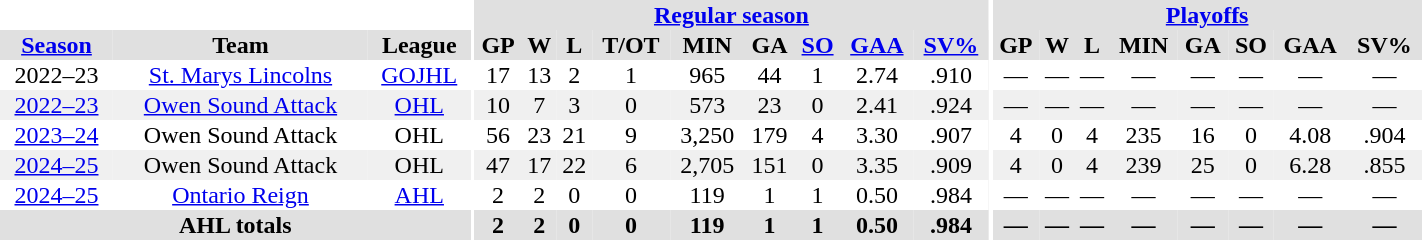<table border="0" cellpadding="1" cellspacing="0" ID="Table3" style="text-align:center; width:75%;">
<tr style="background:#e0e0e0;">
<th colspan="3" style="background:#fff;"></th>
<th rowspan="99" style="background:#fff;"></th>
<th colspan="9" style="background:#e0e0e0;"><a href='#'>Regular season</a></th>
<th rowspan="99" style="background:#fff;"></th>
<th colspan="8" style="background:#e0e0e0;"><a href='#'>Playoffs</a></th>
</tr>
<tr bgcolor="#e0e0e0">
<th><a href='#'>Season</a></th>
<th>Team</th>
<th>League</th>
<th>GP</th>
<th>W</th>
<th>L</th>
<th>T/OT</th>
<th>MIN</th>
<th>GA</th>
<th><a href='#'>SO</a></th>
<th><a href='#'>GAA</a></th>
<th><a href='#'>SV%</a></th>
<th>GP</th>
<th>W</th>
<th>L</th>
<th>MIN</th>
<th>GA</th>
<th>SO</th>
<th>GAA</th>
<th>SV%</th>
</tr>
<tr>
<td>2022–23</td>
<td><a href='#'>St. Marys Lincolns</a></td>
<td><a href='#'>GOJHL</a></td>
<td>17</td>
<td>13</td>
<td>2</td>
<td>1</td>
<td>965</td>
<td>44</td>
<td>1</td>
<td>2.74</td>
<td>.910</td>
<td>—</td>
<td>—</td>
<td>—</td>
<td>—</td>
<td>—</td>
<td>—</td>
<td>—</td>
<td>—</td>
</tr>
<tr bgcolor="f0f0f0">
<td><a href='#'>2022–23</a></td>
<td><a href='#'>Owen Sound Attack</a></td>
<td><a href='#'>OHL</a></td>
<td>10</td>
<td>7</td>
<td>3</td>
<td>0</td>
<td>573</td>
<td>23</td>
<td>0</td>
<td>2.41</td>
<td>.924</td>
<td>—</td>
<td>—</td>
<td>—</td>
<td>—</td>
<td>—</td>
<td>—</td>
<td>—</td>
<td>—</td>
</tr>
<tr>
<td><a href='#'>2023–24</a></td>
<td>Owen Sound Attack</td>
<td>OHL</td>
<td>56</td>
<td>23</td>
<td>21</td>
<td>9</td>
<td>3,250</td>
<td>179</td>
<td>4</td>
<td>3.30</td>
<td>.907</td>
<td>4</td>
<td>0</td>
<td>4</td>
<td>235</td>
<td>16</td>
<td>0</td>
<td>4.08</td>
<td>.904</td>
</tr>
<tr bgcolor="f0f0f0">
<td><a href='#'>2024–25</a></td>
<td>Owen Sound Attack</td>
<td>OHL</td>
<td>47</td>
<td>17</td>
<td>22</td>
<td>6</td>
<td>2,705</td>
<td>151</td>
<td>0</td>
<td>3.35</td>
<td>.909</td>
<td>4</td>
<td>0</td>
<td>4</td>
<td>239</td>
<td>25</td>
<td>0</td>
<td>6.28</td>
<td>.855</td>
</tr>
<tr>
<td><a href='#'>2024–25</a></td>
<td><a href='#'>Ontario Reign</a></td>
<td><a href='#'>AHL</a></td>
<td>2</td>
<td>2</td>
<td>0</td>
<td>0</td>
<td>119</td>
<td>1</td>
<td>1</td>
<td>0.50</td>
<td>.984</td>
<td>—</td>
<td>—</td>
<td>—</td>
<td>—</td>
<td>—</td>
<td>—</td>
<td>—</td>
<td>—</td>
</tr>
<tr bgcolor="#e0e0e0">
<th colspan="3">AHL totals</th>
<th>2</th>
<th>2</th>
<th>0</th>
<th>0</th>
<th>119</th>
<th>1</th>
<th>1</th>
<th>0.50</th>
<th>.984</th>
<th>—</th>
<th>—</th>
<th>—</th>
<th>—</th>
<th>—</th>
<th>—</th>
<th>—</th>
<th>—</th>
</tr>
</table>
